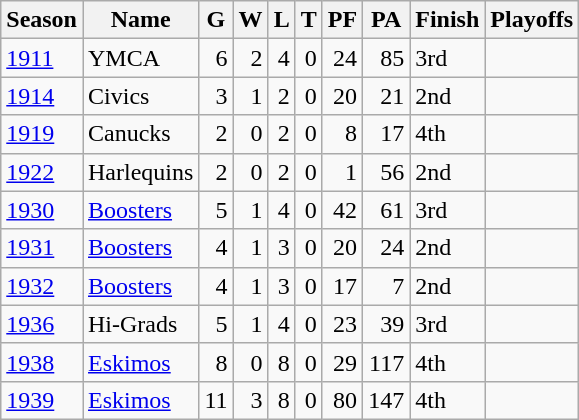<table class="wikitable">
<tr>
<th>Season</th>
<th>Name</th>
<th>G</th>
<th>W</th>
<th>L</th>
<th>T</th>
<th>PF</th>
<th>PA</th>
<th>Finish</th>
<th>Playoffs</th>
</tr>
<tr>
<td><a href='#'>1911</a></td>
<td>YMCA</td>
<td style="text-align:right">6</td>
<td style="text-align:right">2</td>
<td style="text-align:right">4</td>
<td style="text-align:right">0</td>
<td style="text-align:right">24</td>
<td style="text-align:right">85</td>
<td>3rd</td>
<td></td>
</tr>
<tr>
<td><a href='#'>1914</a></td>
<td>Civics</td>
<td style="text-align:right">3</td>
<td style="text-align:right">1</td>
<td style="text-align:right">2</td>
<td style="text-align:right">0</td>
<td style="text-align:right">20</td>
<td style="text-align:right">21</td>
<td>2nd</td>
<td></td>
</tr>
<tr>
<td><a href='#'>1919</a></td>
<td>Canucks</td>
<td style="text-align:right">2</td>
<td style="text-align:right">0</td>
<td style="text-align:right">2</td>
<td style="text-align:right">0</td>
<td style="text-align:right">8</td>
<td style="text-align:right">17</td>
<td>4th</td>
<td></td>
</tr>
<tr>
<td><a href='#'>1922</a></td>
<td>Harlequins</td>
<td style="text-align:right">2</td>
<td style="text-align:right">0</td>
<td style="text-align:right">2</td>
<td style="text-align:right">0</td>
<td style="text-align:right">1</td>
<td style="text-align:right">56</td>
<td>2nd</td>
<td></td>
</tr>
<tr>
<td><a href='#'>1930</a></td>
<td><a href='#'>Boosters</a></td>
<td style="text-align:right">5</td>
<td style="text-align:right">1</td>
<td style="text-align:right">4</td>
<td style="text-align:right">0</td>
<td style="text-align:right">42</td>
<td style="text-align:right">61</td>
<td>3rd</td>
<td></td>
</tr>
<tr>
<td><a href='#'>1931</a></td>
<td><a href='#'>Boosters</a></td>
<td style="text-align:right">4</td>
<td style="text-align:right">1</td>
<td style="text-align:right">3</td>
<td style="text-align:right">0</td>
<td style="text-align:right">20</td>
<td style="text-align:right">24</td>
<td>2nd</td>
<td></td>
</tr>
<tr>
<td><a href='#'>1932</a></td>
<td><a href='#'>Boosters</a></td>
<td style="text-align:right">4</td>
<td style="text-align:right">1</td>
<td style="text-align:right">3</td>
<td style="text-align:right">0</td>
<td style="text-align:right">17</td>
<td style="text-align:right">7</td>
<td>2nd</td>
<td></td>
</tr>
<tr>
<td><a href='#'>1936</a></td>
<td>Hi-Grads</td>
<td style="text-align:right">5</td>
<td style="text-align:right">1</td>
<td style="text-align:right">4</td>
<td style="text-align:right">0</td>
<td style="text-align:right">23</td>
<td style="text-align:right">39</td>
<td>3rd</td>
<td></td>
</tr>
<tr>
<td><a href='#'>1938</a></td>
<td><a href='#'>Eskimos</a></td>
<td style="text-align:right">8</td>
<td style="text-align:right">0</td>
<td style="text-align:right">8</td>
<td style="text-align:right">0</td>
<td style="text-align:right">29</td>
<td style="text-align:right">117</td>
<td>4th</td>
<td></td>
</tr>
<tr>
<td><a href='#'>1939</a></td>
<td><a href='#'>Eskimos</a></td>
<td style="text-align:right">11</td>
<td style="text-align:right">3</td>
<td style="text-align:right">8</td>
<td style="text-align:right">0</td>
<td style="text-align:right">80</td>
<td style="text-align:right">147</td>
<td>4th</td>
<td></td>
</tr>
</table>
